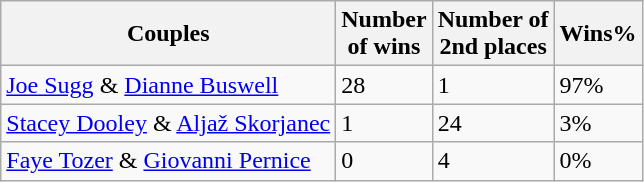<table class="wikitable">
<tr>
<th>Couples</th>
<th>Number<br>of wins </th>
<th>Number of<br>2nd places</th>
<th>Wins%</th>
</tr>
<tr>
<td><a href='#'>Joe Sugg</a> & <a href='#'>Dianne Buswell</a></td>
<td>28</td>
<td>1</td>
<td>97%</td>
</tr>
<tr>
<td><a href='#'>Stacey Dooley</a> & <a href='#'>Aljaž Skorjanec</a></td>
<td>1</td>
<td>24</td>
<td>3%</td>
</tr>
<tr>
<td><a href='#'>Faye Tozer</a> & <a href='#'>Giovanni Pernice</a></td>
<td>0</td>
<td>4</td>
<td>0%</td>
</tr>
</table>
